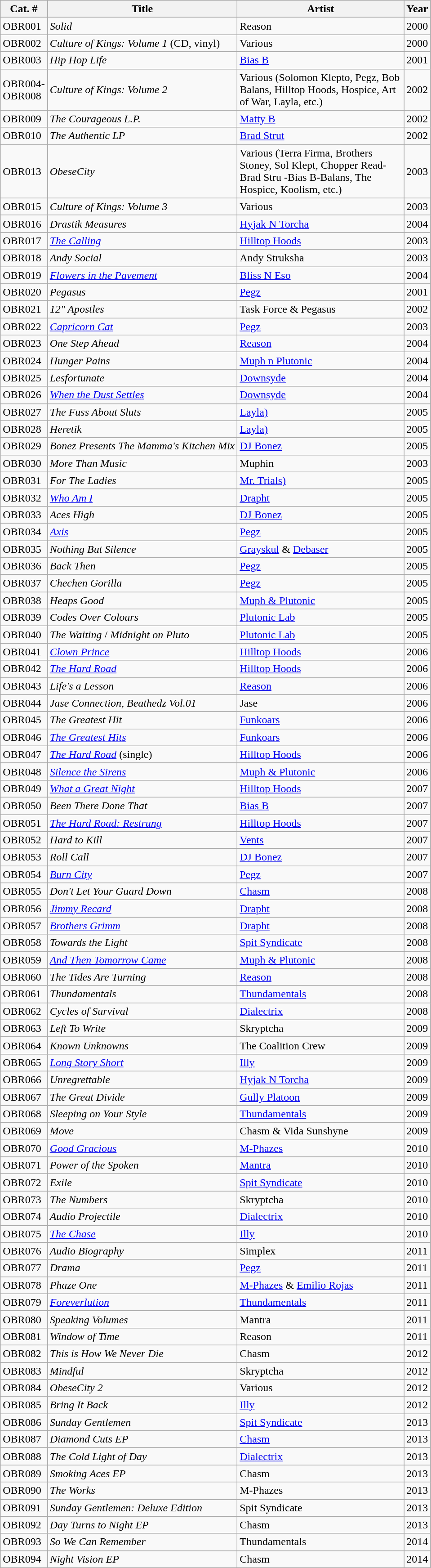<table class="wikitable sortable">
<tr>
<th>Cat. #</th>
<th>Title</th>
<th scope="col" rowspan="1" style="width:15em;">Artist</th>
<th>Year</th>
</tr>
<tr>
<td>OBR001</td>
<td><em>Solid </em></td>
<td>Reason</td>
<td>2000</td>
</tr>
<tr>
<td>OBR002</td>
<td><em>Culture of Kings: Volume 1</em> (CD, vinyl)</td>
<td>Various</td>
<td>2000</td>
</tr>
<tr>
<td>OBR003</td>
<td><em>Hip Hop Life</em></td>
<td><a href='#'>Bias B</a></td>
<td>2001</td>
</tr>
<tr>
<td>OBR004-<br>OBR008</td>
<td><em>Culture of Kings: Volume 2</em></td>
<td>Various (Solomon Klepto, Pegz, Bob Balans, Hilltop Hoods, Hospice, Art of War, Layla, etc.)</td>
<td>2002</td>
</tr>
<tr>
<td>OBR009</td>
<td><em>The Courageous L.P. </em></td>
<td><a href='#'>Matty B</a></td>
<td>2002</td>
</tr>
<tr>
<td>OBR010</td>
<td><em>The Authentic LP </em></td>
<td><a href='#'>Brad Strut</a></td>
<td>2002</td>
</tr>
<tr>
<td>OBR013</td>
<td><em>ObeseCity</em></td>
<td>Various (Terra Firma, Brothers Stoney, Sol Klept, Chopper Read-Brad Stru -Bias B-Balans, The Hospice, Koolism, etc.)</td>
<td>2003</td>
</tr>
<tr>
<td>OBR015</td>
<td><em>Culture of Kings: Volume 3</em></td>
<td>Various</td>
<td>2003</td>
</tr>
<tr>
<td>OBR016</td>
<td><em>Drastik Measures</em></td>
<td><a href='#'>Hyjak N Torcha</a></td>
<td>2004</td>
</tr>
<tr>
<td>OBR017</td>
<td><em><a href='#'>The Calling</a></em></td>
<td><a href='#'>Hilltop Hoods</a></td>
<td>2003</td>
</tr>
<tr>
<td>OBR018</td>
<td><em>Andy Social</em></td>
<td>Andy Struksha</td>
<td>2003</td>
</tr>
<tr>
<td>OBR019</td>
<td><em><a href='#'>Flowers in the Pavement</a></em></td>
<td><a href='#'>Bliss N Eso</a></td>
<td>2004</td>
</tr>
<tr>
<td>OBR020</td>
<td><em>Pegasus</em></td>
<td><a href='#'>Pegz</a></td>
<td>2001</td>
</tr>
<tr>
<td>OBR021</td>
<td><em>12" Apostles</em></td>
<td>Task Force & Pegasus</td>
<td>2002</td>
</tr>
<tr>
<td>OBR022</td>
<td><em><a href='#'>Capricorn Cat</a></em></td>
<td><a href='#'>Pegz</a></td>
<td>2003</td>
</tr>
<tr>
<td>OBR023</td>
<td><em>One Step Ahead</em></td>
<td><a href='#'>Reason</a></td>
<td>2004</td>
</tr>
<tr>
<td>OBR024</td>
<td><em>Hunger Pains</em></td>
<td><a href='#'>Muph n Plutonic</a></td>
<td>2004</td>
</tr>
<tr>
<td>OBR025</td>
<td><em>Lesfortunate</em></td>
<td><a href='#'>Downsyde</a></td>
<td>2004</td>
</tr>
<tr>
<td>OBR026</td>
<td><em><a href='#'>When the Dust Settles</a></em></td>
<td><a href='#'>Downsyde</a></td>
<td>2004</td>
</tr>
<tr>
<td>OBR027</td>
<td><em>The Fuss About Sluts</em></td>
<td><a href='#'>Layla)</a></td>
<td>2005</td>
</tr>
<tr>
<td>OBR028</td>
<td><em>Heretik</em></td>
<td><a href='#'>Layla)</a></td>
<td>2005</td>
</tr>
<tr>
<td>OBR029</td>
<td><em>Bonez Presents The Mamma's Kitchen Mix</em></td>
<td><a href='#'>DJ Bonez</a></td>
<td>2005</td>
</tr>
<tr>
<td>OBR030</td>
<td><em>More Than Music</em></td>
<td>Muphin</td>
<td>2003</td>
</tr>
<tr>
<td>OBR031</td>
<td><em>For The Ladies</em></td>
<td><a href='#'>Mr. Trials)</a></td>
<td>2005</td>
</tr>
<tr>
<td>OBR032</td>
<td><em><a href='#'>Who Am I</a></em></td>
<td><a href='#'>Drapht</a></td>
<td>2005</td>
</tr>
<tr>
<td>OBR033</td>
<td><em>Aces High</em></td>
<td><a href='#'>DJ Bonez</a></td>
<td>2005</td>
</tr>
<tr>
<td>OBR034</td>
<td><em><a href='#'>Axis</a></em></td>
<td><a href='#'>Pegz</a></td>
<td>2005</td>
</tr>
<tr>
<td>OBR035</td>
<td><em>Nothing But Silence</em></td>
<td><a href='#'>Grayskul</a> & <a href='#'>Debaser</a></td>
<td>2005</td>
</tr>
<tr>
<td>OBR036</td>
<td><em>Back Then</em></td>
<td><a href='#'>Pegz</a></td>
<td>2005</td>
</tr>
<tr>
<td>OBR037</td>
<td><em>Chechen Gorilla</em></td>
<td><a href='#'>Pegz</a></td>
<td>2005</td>
</tr>
<tr>
<td>OBR038</td>
<td><em>Heaps Good</em></td>
<td><a href='#'>Muph & Plutonic</a></td>
<td>2005</td>
</tr>
<tr>
<td>OBR039</td>
<td><em>Codes Over Colours</em></td>
<td><a href='#'>Plutonic Lab</a></td>
<td>2005</td>
</tr>
<tr>
<td>OBR040</td>
<td><em>The Waiting</em> / <em>Midnight on Pluto</em></td>
<td><a href='#'>Plutonic Lab</a></td>
<td>2005</td>
</tr>
<tr>
<td>OBR041</td>
<td><em><a href='#'>Clown Prince</a></em></td>
<td><a href='#'>Hilltop Hoods</a></td>
<td>2006</td>
</tr>
<tr>
<td>OBR042</td>
<td><em><a href='#'>The Hard Road</a></em></td>
<td><a href='#'>Hilltop Hoods</a></td>
<td>2006</td>
</tr>
<tr>
<td>OBR043</td>
<td><em>Life's a Lesson</em></td>
<td><a href='#'>Reason</a></td>
<td>2006</td>
</tr>
<tr>
<td>OBR044</td>
<td><em>Jase Connection, Beathedz Vol.01</em></td>
<td>Jase</td>
<td>2006</td>
</tr>
<tr>
<td>OBR045</td>
<td><em>The Greatest Hit</em></td>
<td><a href='#'>Funkoars</a></td>
<td>2006</td>
</tr>
<tr>
<td>OBR046</td>
<td><em><a href='#'>The Greatest Hits</a></em></td>
<td><a href='#'>Funkoars</a></td>
<td>2006</td>
</tr>
<tr>
<td>OBR047</td>
<td><em><a href='#'>The Hard Road</a></em> (single)</td>
<td><a href='#'>Hilltop Hoods</a></td>
<td>2006</td>
</tr>
<tr>
<td>OBR048</td>
<td><em><a href='#'>Silence the Sirens</a></em></td>
<td><a href='#'>Muph & Plutonic</a></td>
<td>2006</td>
</tr>
<tr>
<td>OBR049</td>
<td><em><a href='#'>What a Great Night</a></em></td>
<td><a href='#'>Hilltop Hoods</a></td>
<td>2007</td>
</tr>
<tr>
<td>OBR050</td>
<td><em> Been There Done That </em></td>
<td><a href='#'>Bias B</a></td>
<td>2007</td>
</tr>
<tr>
<td>OBR051</td>
<td><em><a href='#'>The Hard Road: Restrung</a></em></td>
<td><a href='#'>Hilltop Hoods</a></td>
<td>2007</td>
</tr>
<tr>
<td>OBR052</td>
<td><em>Hard to Kill</em></td>
<td><a href='#'>Vents</a></td>
<td>2007</td>
</tr>
<tr>
<td>OBR053</td>
<td><em>Roll Call</em></td>
<td><a href='#'>DJ Bonez</a></td>
<td>2007</td>
</tr>
<tr>
<td>OBR054</td>
<td><em><a href='#'>Burn City</a></em></td>
<td><a href='#'>Pegz</a></td>
<td>2007</td>
</tr>
<tr>
<td>OBR055</td>
<td><em>   Don't Let Your Guard Down </em></td>
<td><a href='#'>Chasm</a></td>
<td>2008</td>
</tr>
<tr>
<td>OBR056</td>
<td><em><a href='#'>Jimmy Recard</a></em></td>
<td><a href='#'>Drapht</a></td>
<td>2008</td>
</tr>
<tr>
<td>OBR057</td>
<td><em><a href='#'>Brothers Grimm</a></em></td>
<td><a href='#'>Drapht</a></td>
<td>2008</td>
</tr>
<tr>
<td>OBR058</td>
<td><em>Towards the Light</em></td>
<td><a href='#'>Spit Syndicate</a></td>
<td>2008</td>
</tr>
<tr>
<td>OBR059</td>
<td><em><a href='#'>And Then Tomorrow Came</a></em></td>
<td><a href='#'>Muph & Plutonic</a></td>
<td>2008</td>
</tr>
<tr>
<td>OBR060</td>
<td><em>The Tides Are Turning</em></td>
<td><a href='#'>Reason</a></td>
<td>2008</td>
</tr>
<tr>
<td>OBR061</td>
<td><em>Thundamentals</em></td>
<td><a href='#'>Thundamentals</a></td>
<td>2008</td>
</tr>
<tr>
<td>OBR062</td>
<td><em>Cycles of Survival</em></td>
<td><a href='#'>Dialectrix</a></td>
<td>2008</td>
</tr>
<tr>
<td>OBR063</td>
<td><em>Left To Write</em></td>
<td>Skryptcha</td>
<td>2009</td>
</tr>
<tr>
<td>OBR064</td>
<td><em>Known Unknowns</em></td>
<td>The Coalition Crew</td>
<td>2009</td>
</tr>
<tr>
<td>OBR065</td>
<td><em><a href='#'>Long Story Short</a></em></td>
<td><a href='#'>Illy</a></td>
<td>2009</td>
</tr>
<tr>
<td>OBR066</td>
<td><em>Unregrettable</em></td>
<td><a href='#'>Hyjak N Torcha</a></td>
<td>2009</td>
</tr>
<tr>
<td>OBR067</td>
<td><em>The Great Divide</em></td>
<td><a href='#'>Gully Platoon</a></td>
<td>2009</td>
</tr>
<tr>
<td>OBR068</td>
<td><em>Sleeping on Your Style</em></td>
<td><a href='#'>Thundamentals</a></td>
<td>2009</td>
</tr>
<tr>
<td>OBR069</td>
<td><em>Move</em></td>
<td>Chasm & Vida Sunshyne</td>
<td>2009</td>
</tr>
<tr>
<td>OBR070</td>
<td><em><a href='#'>Good Gracious</a></em></td>
<td><a href='#'>M-Phazes</a></td>
<td>2010</td>
</tr>
<tr>
<td>OBR071</td>
<td><em>  Power of the Spoken  </em></td>
<td><a href='#'>Mantra</a></td>
<td>2010</td>
</tr>
<tr>
<td>OBR072</td>
<td><em>Exile</em></td>
<td><a href='#'>Spit Syndicate</a></td>
<td>2010</td>
</tr>
<tr>
<td>OBR073</td>
<td><em>The Numbers</em></td>
<td>Skryptcha</td>
<td>2010</td>
</tr>
<tr>
<td>OBR074</td>
<td><em>Audio Projectile</em></td>
<td><a href='#'>Dialectrix</a></td>
<td>2010</td>
</tr>
<tr>
<td>OBR075</td>
<td><em><a href='#'>The Chase</a></em></td>
<td><a href='#'>Illy</a></td>
<td>2010</td>
</tr>
<tr>
<td>OBR076</td>
<td><em>Audio Biography</em></td>
<td>Simplex</td>
<td>2011</td>
</tr>
<tr>
<td>OBR077</td>
<td><em>Drama</em></td>
<td><a href='#'>Pegz</a></td>
<td>2011</td>
</tr>
<tr>
<td>OBR078</td>
<td><em>Phaze One</em></td>
<td><a href='#'>M-Phazes</a> & <a href='#'>Emilio Rojas</a></td>
<td>2011</td>
</tr>
<tr>
<td>OBR079</td>
<td><em><a href='#'>Foreverlution</a></em></td>
<td><a href='#'>Thundamentals</a></td>
<td>2011</td>
</tr>
<tr>
<td>OBR080</td>
<td><em>Speaking Volumes</em></td>
<td>Mantra</td>
<td>2011</td>
</tr>
<tr>
<td>OBR081</td>
<td><em>Window of Time </em></td>
<td>Reason</td>
<td>2011</td>
</tr>
<tr>
<td>OBR082</td>
<td><em>This is How We Never Die</em></td>
<td>Chasm</td>
<td>2012</td>
</tr>
<tr>
<td>OBR083</td>
<td><em>Mindful</em></td>
<td>Skryptcha</td>
<td>2012</td>
</tr>
<tr>
<td>OBR084</td>
<td><em>ObeseCity 2</em></td>
<td>Various</td>
<td>2012</td>
</tr>
<tr>
<td>OBR085</td>
<td><em>Bring It Back</em></td>
<td><a href='#'>Illy</a></td>
<td>2012</td>
</tr>
<tr>
<td>OBR086</td>
<td><em>Sunday Gentlemen </em></td>
<td><a href='#'>Spit Syndicate</a></td>
<td>2013</td>
</tr>
<tr>
<td>OBR087</td>
<td><em> Diamond Cuts EP   </em></td>
<td><a href='#'>Chasm</a></td>
<td>2013</td>
</tr>
<tr>
<td>OBR088</td>
<td><em> The Cold Light of Day   </em></td>
<td><a href='#'>Dialectrix</a></td>
<td>2013</td>
</tr>
<tr>
<td>OBR089</td>
<td><em>Smoking Aces EP</em></td>
<td>Chasm</td>
<td>2013</td>
</tr>
<tr>
<td>OBR090</td>
<td><em>The Works</em></td>
<td>M-Phazes</td>
<td>2013</td>
</tr>
<tr>
<td>OBR091</td>
<td><em>Sunday Gentlemen: Deluxe Edition</em></td>
<td>Spit Syndicate</td>
<td>2013</td>
</tr>
<tr>
<td>OBR092</td>
<td><em>Day Turns to Night EP</em></td>
<td>Chasm</td>
<td>2013</td>
</tr>
<tr>
<td>OBR093</td>
<td><em>So We Can Remember</em></td>
<td>Thundamentals</td>
<td>2014</td>
</tr>
<tr>
<td>OBR094</td>
<td><em>Night Vision EP</em></td>
<td>Chasm</td>
<td>2014</td>
</tr>
</table>
